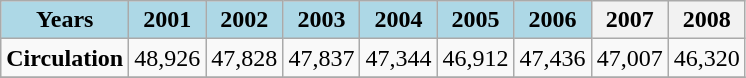<table class="wikitable">
<tr>
<th style="background:lightblue">Years</th>
<th style="background:lightblue">2001</th>
<th style="background:lightblue">2002</th>
<th style="background:lightblue">2003</th>
<th style="background:lightblue">2004</th>
<th style="background:lightblue">2005</th>
<th style="background:lightblue">2006</th>
<th>2007</th>
<th>2008</th>
</tr>
<tr>
<td><strong>Circulation</strong></td>
<td>48,926</td>
<td>47,828</td>
<td>47,837</td>
<td>47,344</td>
<td>46,912</td>
<td>47,436</td>
<td>47,007</td>
<td>46,320</td>
</tr>
<tr>
</tr>
</table>
